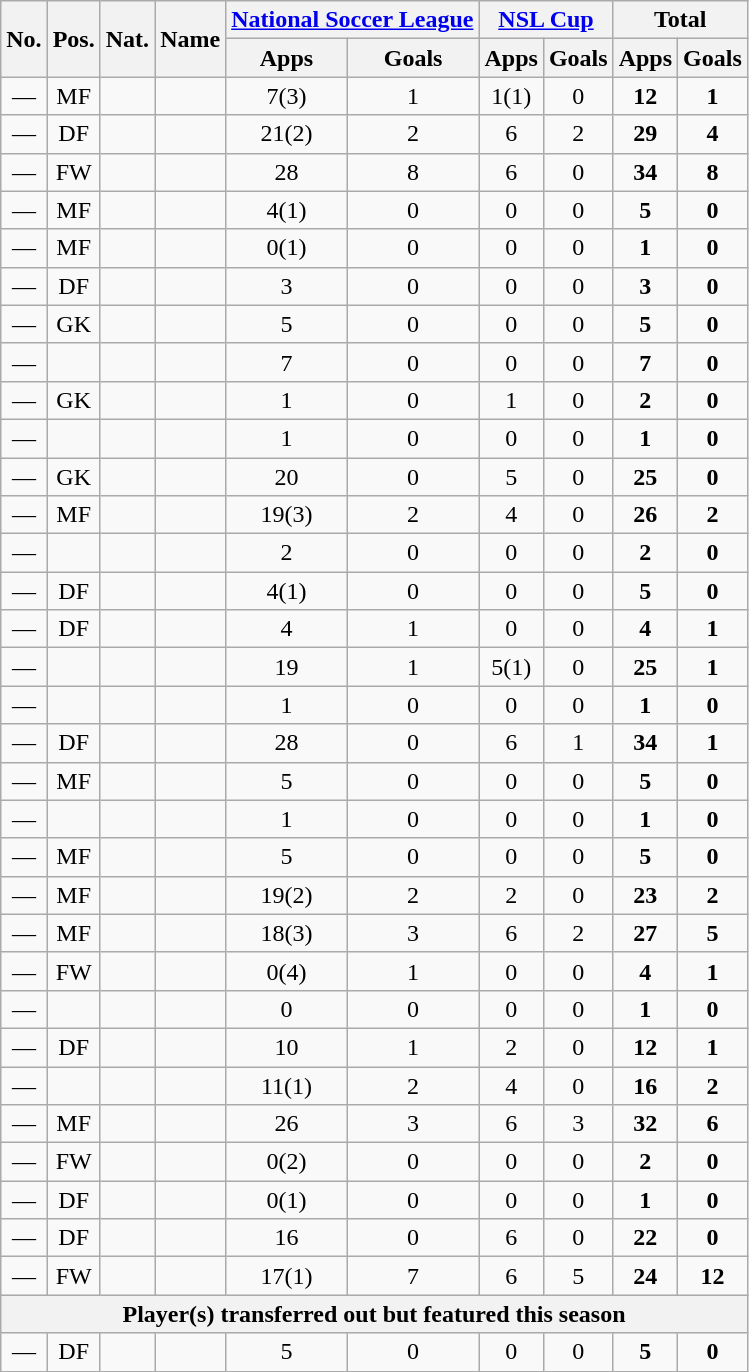<table class="wikitable sortable" style="text-align:center">
<tr>
<th rowspan="2">No.</th>
<th rowspan="2">Pos.</th>
<th rowspan="2">Nat.</th>
<th rowspan="2">Name</th>
<th colspan="2"><a href='#'>National Soccer League</a></th>
<th colspan="2"><a href='#'>NSL Cup</a></th>
<th colspan="2">Total</th>
</tr>
<tr>
<th>Apps</th>
<th>Goals</th>
<th>Apps</th>
<th>Goals</th>
<th>Apps</th>
<th>Goals</th>
</tr>
<tr>
<td>—</td>
<td>MF</td>
<td></td>
<td align=left></td>
<td>7(3)</td>
<td>1</td>
<td>1(1)</td>
<td>0</td>
<td><strong>12</strong></td>
<td><strong>1</strong></td>
</tr>
<tr>
<td>—</td>
<td>DF</td>
<td></td>
<td align=left></td>
<td>21(2)</td>
<td>2</td>
<td>6</td>
<td>2</td>
<td><strong>29</strong></td>
<td><strong>4</strong></td>
</tr>
<tr>
<td>—</td>
<td>FW</td>
<td></td>
<td align=left></td>
<td>28</td>
<td>8</td>
<td>6</td>
<td>0</td>
<td><strong>34</strong></td>
<td><strong>8</strong></td>
</tr>
<tr>
<td>—</td>
<td>MF</td>
<td></td>
<td align=left></td>
<td>4(1)</td>
<td>0</td>
<td>0</td>
<td>0</td>
<td><strong>5</strong></td>
<td><strong>0</strong></td>
</tr>
<tr>
<td>—</td>
<td>MF</td>
<td></td>
<td align=left></td>
<td>0(1)</td>
<td>0</td>
<td>0</td>
<td>0</td>
<td><strong>1</strong></td>
<td><strong>0</strong></td>
</tr>
<tr>
<td>—</td>
<td>DF</td>
<td></td>
<td align=left></td>
<td>3</td>
<td>0</td>
<td>0</td>
<td>0</td>
<td><strong>3</strong></td>
<td><strong>0</strong></td>
</tr>
<tr>
<td>—</td>
<td>GK</td>
<td></td>
<td align=left></td>
<td>5</td>
<td>0</td>
<td>0</td>
<td>0</td>
<td><strong>5</strong></td>
<td><strong>0</strong></td>
</tr>
<tr>
<td>—</td>
<td></td>
<td></td>
<td align=left></td>
<td>7</td>
<td>0</td>
<td>0</td>
<td>0</td>
<td><strong>7</strong></td>
<td><strong>0</strong></td>
</tr>
<tr>
<td>—</td>
<td>GK</td>
<td></td>
<td align=left></td>
<td>1</td>
<td>0</td>
<td>1</td>
<td>0</td>
<td><strong>2</strong></td>
<td><strong>0</strong></td>
</tr>
<tr>
<td>—</td>
<td></td>
<td></td>
<td align=left></td>
<td>1</td>
<td>0</td>
<td>0</td>
<td>0</td>
<td><strong>1</strong></td>
<td><strong>0</strong></td>
</tr>
<tr>
<td>—</td>
<td>GK</td>
<td></td>
<td align=left></td>
<td>20</td>
<td>0</td>
<td>5</td>
<td>0</td>
<td><strong>25</strong></td>
<td><strong>0</strong></td>
</tr>
<tr>
<td>—</td>
<td>MF</td>
<td></td>
<td align=left></td>
<td>19(3)</td>
<td>2</td>
<td>4</td>
<td>0</td>
<td><strong>26</strong></td>
<td><strong>2</strong></td>
</tr>
<tr>
<td>—</td>
<td></td>
<td></td>
<td align=left></td>
<td>2</td>
<td>0</td>
<td>0</td>
<td>0</td>
<td><strong>2</strong></td>
<td><strong>0</strong></td>
</tr>
<tr>
<td>—</td>
<td>DF</td>
<td></td>
<td align=left></td>
<td>4(1)</td>
<td>0</td>
<td>0</td>
<td>0</td>
<td><strong>5</strong></td>
<td><strong>0</strong></td>
</tr>
<tr>
<td>—</td>
<td>DF</td>
<td></td>
<td align=left></td>
<td>4</td>
<td>1</td>
<td>0</td>
<td>0</td>
<td><strong>4</strong></td>
<td><strong>1</strong></td>
</tr>
<tr>
<td>—</td>
<td></td>
<td></td>
<td align=left></td>
<td>19</td>
<td>1</td>
<td>5(1)</td>
<td>0</td>
<td><strong>25</strong></td>
<td><strong>1</strong></td>
</tr>
<tr>
<td>—</td>
<td></td>
<td></td>
<td align=left></td>
<td>1</td>
<td>0</td>
<td>0</td>
<td>0</td>
<td><strong>1</strong></td>
<td><strong>0</strong></td>
</tr>
<tr>
<td>—</td>
<td>DF</td>
<td></td>
<td align=left></td>
<td>28</td>
<td>0</td>
<td>6</td>
<td>1</td>
<td><strong>34</strong></td>
<td><strong>1</strong></td>
</tr>
<tr>
<td>—</td>
<td>MF</td>
<td></td>
<td align=left></td>
<td>5</td>
<td>0</td>
<td>0</td>
<td>0</td>
<td><strong>5</strong></td>
<td><strong>0</strong></td>
</tr>
<tr>
<td>—</td>
<td></td>
<td></td>
<td align=left></td>
<td>1</td>
<td>0</td>
<td>0</td>
<td>0</td>
<td><strong>1</strong></td>
<td><strong>0</strong></td>
</tr>
<tr>
<td>—</td>
<td>MF</td>
<td></td>
<td align=left></td>
<td>5</td>
<td>0</td>
<td>0</td>
<td>0</td>
<td><strong>5</strong></td>
<td><strong>0</strong></td>
</tr>
<tr>
<td>—</td>
<td>MF</td>
<td></td>
<td align=left></td>
<td>19(2)</td>
<td>2</td>
<td>2</td>
<td>0</td>
<td><strong>23</strong></td>
<td><strong>2</strong></td>
</tr>
<tr>
<td>—</td>
<td>MF</td>
<td></td>
<td align=left></td>
<td>18(3)</td>
<td>3</td>
<td>6</td>
<td>2</td>
<td><strong>27</strong></td>
<td><strong>5</strong></td>
</tr>
<tr>
<td>—</td>
<td>FW</td>
<td></td>
<td align=left></td>
<td>0(4)</td>
<td>1</td>
<td>0</td>
<td>0</td>
<td><strong>4</strong></td>
<td><strong>1</strong></td>
</tr>
<tr>
<td>—</td>
<td></td>
<td></td>
<td align=left></td>
<td 1>0</td>
<td>0</td>
<td>0</td>
<td>0</td>
<td><strong>1</strong></td>
<td><strong>0</strong></td>
</tr>
<tr>
<td>—</td>
<td>DF</td>
<td></td>
<td align=left></td>
<td>10</td>
<td>1</td>
<td>2</td>
<td>0</td>
<td><strong>12</strong></td>
<td><strong>1</strong></td>
</tr>
<tr>
<td>—</td>
<td></td>
<td></td>
<td align=left></td>
<td>11(1)</td>
<td>2</td>
<td>4</td>
<td>0</td>
<td><strong>16</strong></td>
<td><strong>2</strong></td>
</tr>
<tr>
<td>—</td>
<td>MF</td>
<td></td>
<td align=left></td>
<td>26</td>
<td>3</td>
<td>6</td>
<td>3</td>
<td><strong>32</strong></td>
<td><strong>6</strong></td>
</tr>
<tr>
<td>—</td>
<td>FW</td>
<td></td>
<td align=left></td>
<td>0(2)</td>
<td>0</td>
<td>0</td>
<td>0</td>
<td><strong>2</strong></td>
<td><strong>0</strong></td>
</tr>
<tr>
<td>—</td>
<td>DF</td>
<td></td>
<td align=left></td>
<td>0(1)</td>
<td>0</td>
<td>0</td>
<td>0</td>
<td><strong>1</strong></td>
<td><strong>0</strong></td>
</tr>
<tr>
<td>—</td>
<td>DF</td>
<td></td>
<td align=left></td>
<td>16</td>
<td>0</td>
<td>6</td>
<td>0</td>
<td><strong>22</strong></td>
<td><strong>0</strong></td>
</tr>
<tr>
<td>—</td>
<td>FW</td>
<td></td>
<td align=left></td>
<td>17(1)</td>
<td>7</td>
<td>6</td>
<td>5</td>
<td><strong>24</strong></td>
<td><strong>12</strong></td>
</tr>
<tr>
<th colspan="10">Player(s) transferred out but featured this season</th>
</tr>
<tr>
<td>—</td>
<td>DF</td>
<td></td>
<td align=left></td>
<td>5</td>
<td>0</td>
<td>0</td>
<td>0</td>
<td><strong>5</strong></td>
<td><strong>0</strong></td>
</tr>
</table>
